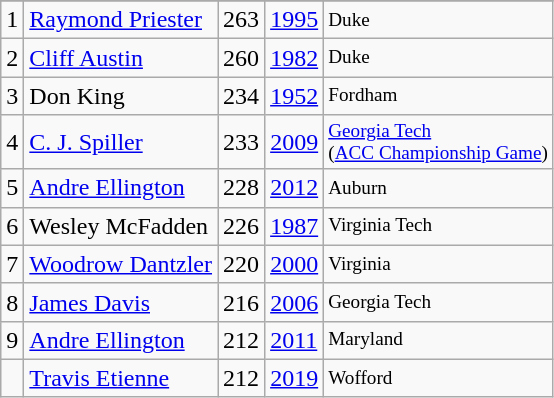<table class="wikitable">
<tr>
</tr>
<tr>
<td>1</td>
<td><a href='#'>Raymond Priester</a></td>
<td>263</td>
<td><a href='#'>1995</a></td>
<td style="font-size:80%;">Duke</td>
</tr>
<tr>
<td>2</td>
<td><a href='#'>Cliff Austin</a></td>
<td>260</td>
<td><a href='#'>1982</a></td>
<td style="font-size:80%;">Duke</td>
</tr>
<tr>
<td>3</td>
<td>Don King</td>
<td>234</td>
<td><a href='#'>1952</a></td>
<td style="font-size:80%;">Fordham</td>
</tr>
<tr>
<td>4</td>
<td><a href='#'>C. J. Spiller</a></td>
<td>233</td>
<td><a href='#'>2009</a></td>
<td style="font-size:80%;"><a href='#'>Georgia Tech</a><br>(<a href='#'>ACC Championship Game</a>)</td>
</tr>
<tr>
<td>5</td>
<td><a href='#'>Andre Ellington</a></td>
<td>228</td>
<td><a href='#'>2012</a></td>
<td style="font-size:80%;">Auburn</td>
</tr>
<tr>
<td>6</td>
<td>Wesley McFadden</td>
<td>226</td>
<td><a href='#'>1987</a></td>
<td style="font-size:80%;">Virginia Tech</td>
</tr>
<tr>
<td>7</td>
<td><a href='#'>Woodrow Dantzler</a></td>
<td>220</td>
<td><a href='#'>2000</a></td>
<td style="font-size:80%;">Virginia</td>
</tr>
<tr>
<td>8</td>
<td><a href='#'>James Davis</a></td>
<td>216</td>
<td><a href='#'>2006</a></td>
<td style="font-size:80%;">Georgia Tech</td>
</tr>
<tr>
<td>9</td>
<td><a href='#'>Andre Ellington</a></td>
<td>212</td>
<td><a href='#'>2011</a></td>
<td style="font-size:80%;">Maryland</td>
</tr>
<tr>
<td></td>
<td><a href='#'>Travis Etienne</a></td>
<td>212</td>
<td><a href='#'>2019</a></td>
<td style="font-size:80%;">Wofford</td>
</tr>
</table>
